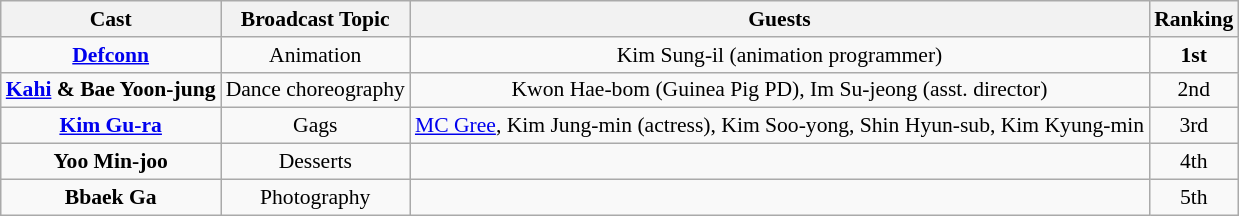<table class="wikitable" style="font-size:90%;">
<tr>
<th>Cast</th>
<th>Broadcast Topic</th>
<th>Guests</th>
<th>Ranking</th>
</tr>
<tr align="center">
<td><strong><a href='#'>Defconn</a></strong></td>
<td>Animation</td>
<td>Kim Sung-il (animation programmer)</td>
<td><strong>1st</strong></td>
</tr>
<tr align="center">
<td><strong><a href='#'>Kahi</a> & Bae Yoon-jung</strong></td>
<td>Dance choreography</td>
<td>Kwon Hae-bom (Guinea Pig PD), Im Su-jeong (asst. director)</td>
<td>2nd</td>
</tr>
<tr align="center">
<td><strong><a href='#'>Kim Gu-ra</a></strong></td>
<td>Gags</td>
<td><a href='#'>MC Gree</a>, Kim Jung-min (actress), Kim Soo-yong, Shin Hyun-sub, Kim Kyung-min</td>
<td>3rd</td>
</tr>
<tr align="center">
<td><strong>Yoo Min-joo</strong></td>
<td>Desserts</td>
<td></td>
<td>4th</td>
</tr>
<tr align="center">
<td><strong>Bbaek Ga</strong></td>
<td>Photography</td>
<td></td>
<td>5th</td>
</tr>
</table>
